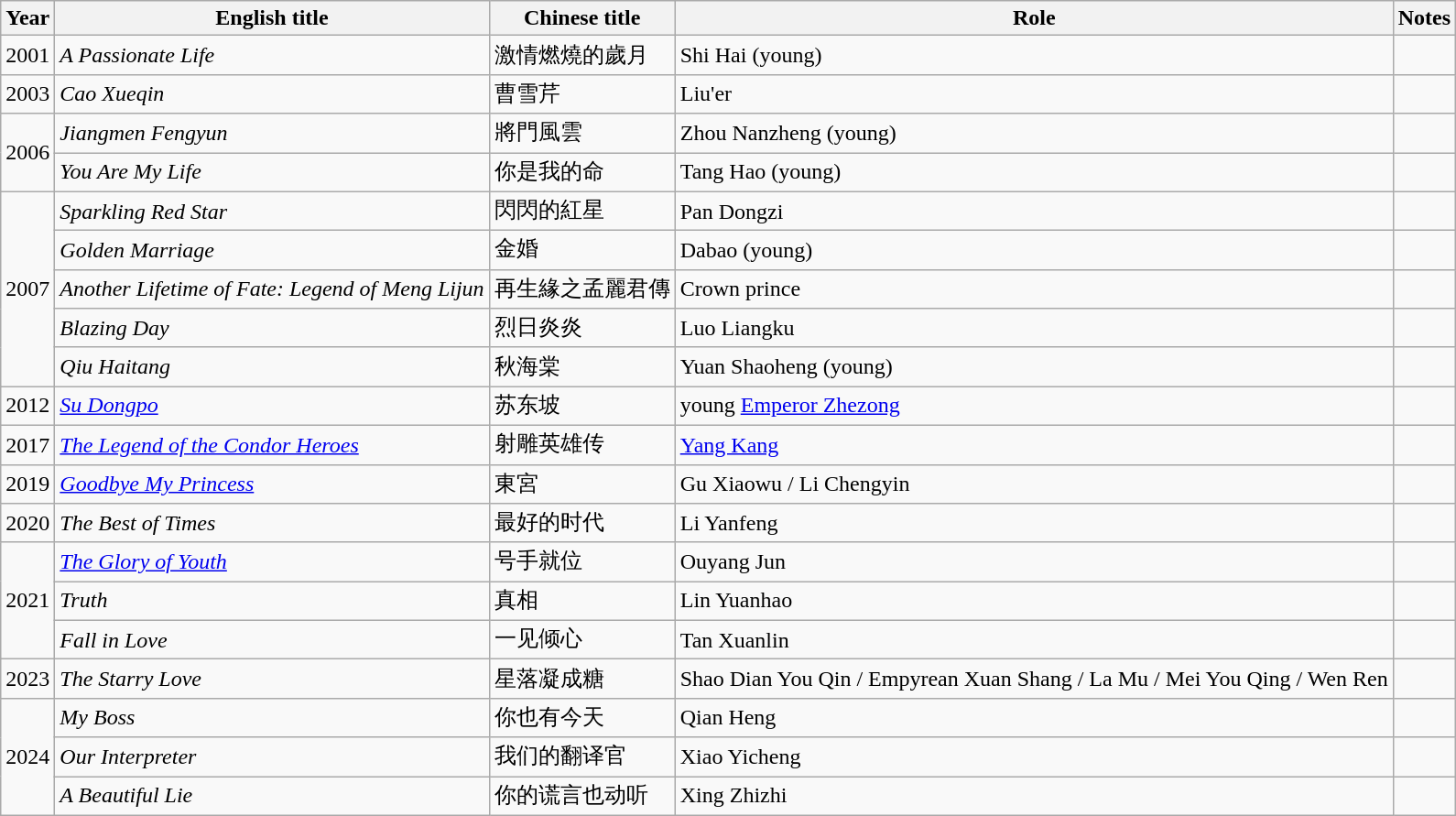<table class="wikitable">
<tr>
<th>Year</th>
<th>English title</th>
<th>Chinese title</th>
<th>Role</th>
<th>Notes</th>
</tr>
<tr>
<td>2001</td>
<td><em>A Passionate Life </em></td>
<td>激情燃燒的歲月</td>
<td>Shi Hai (young)</td>
<td></td>
</tr>
<tr>
<td>2003</td>
<td><em>Cao Xueqin</em></td>
<td>曹雪芹</td>
<td>Liu'er</td>
<td></td>
</tr>
<tr>
<td rowspan=2>2006</td>
<td><em>Jiangmen Fengyun </em></td>
<td>將門風雲</td>
<td>Zhou Nanzheng (young)</td>
<td></td>
</tr>
<tr>
<td><em>You Are My Life </em></td>
<td>你是我的命</td>
<td>Tang Hao (young)</td>
<td></td>
</tr>
<tr>
<td rowspan=5>2007</td>
<td><em>Sparkling Red Star</em></td>
<td>閃閃的紅星</td>
<td>Pan Dongzi</td>
<td></td>
</tr>
<tr>
<td><em> Golden Marriage</em></td>
<td>金婚</td>
<td>Dabao (young)</td>
<td></td>
</tr>
<tr>
<td><em>Another Lifetime of Fate: Legend of Meng Lijun</em></td>
<td>再生緣之孟麗君傳</td>
<td>Crown prince</td>
<td></td>
</tr>
<tr>
<td><em>Blazing Day</em></td>
<td>烈日炎炎</td>
<td>Luo Liangku</td>
<td></td>
</tr>
<tr>
<td><em>Qiu Haitang</em></td>
<td>秋海棠</td>
<td>Yuan Shaoheng (young)</td>
<td></td>
</tr>
<tr>
<td>2012</td>
<td><em><a href='#'>Su Dongpo</a></em></td>
<td>苏东坡</td>
<td>young <a href='#'>Emperor Zhezong</a></td>
<td></td>
</tr>
<tr>
<td>2017</td>
<td><em><a href='#'>The Legend of the Condor Heroes</a></em></td>
<td>射雕英雄传</td>
<td><a href='#'>Yang Kang</a></td>
<td></td>
</tr>
<tr>
<td>2019</td>
<td><em><a href='#'>Goodbye My Princess</a></em></td>
<td>東宮</td>
<td>Gu Xiaowu / Li Chengyin</td>
<td></td>
</tr>
<tr>
<td>2020</td>
<td><em>The Best of Times</em></td>
<td>最好的时代</td>
<td>Li Yanfeng</td>
<td></td>
</tr>
<tr>
<td rowspan="3">2021</td>
<td><em><a href='#'>The Glory of Youth</a></em></td>
<td>号手就位</td>
<td>Ouyang Jun</td>
<td></td>
</tr>
<tr>
<td><em>Truth</em></td>
<td>真相</td>
<td>Lin Yuanhao</td>
<td></td>
</tr>
<tr>
<td><em>Fall in Love</em></td>
<td>一见倾心</td>
<td>Tan Xuanlin</td>
<td></td>
</tr>
<tr>
<td>2023</td>
<td><em>The Starry Love</em></td>
<td>星落凝成糖</td>
<td>Shao Dian You Qin / Empyrean Xuan Shang / La Mu / Mei You Qing / Wen Ren</td>
<td></td>
</tr>
<tr>
<td rowspan="3">2024</td>
<td><em>My Boss</em></td>
<td>你也有今天</td>
<td>Qian Heng</td>
<td></td>
</tr>
<tr>
<td><em>Our Interpreter</em></td>
<td>我们的翻译官</td>
<td>Xiao Yicheng</td>
<td></td>
</tr>
<tr>
<td><em>A Beautiful Lie</em></td>
<td>你的谎言也动听</td>
<td>Xing Zhizhi</td>
<td></td>
</tr>
</table>
